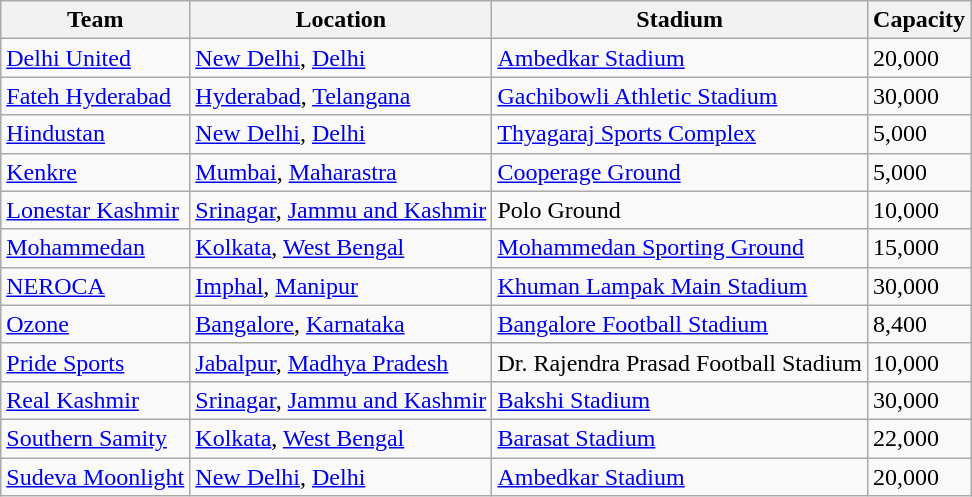<table class="wikitable sortable">
<tr>
<th>Team</th>
<th>Location</th>
<th>Stadium</th>
<th>Capacity</th>
</tr>
<tr>
<td><a href='#'>Delhi United</a></td>
<td><a href='#'>New Delhi</a>, <a href='#'>Delhi</a></td>
<td><a href='#'>Ambedkar Stadium</a></td>
<td>20,000</td>
</tr>
<tr>
<td><a href='#'>Fateh Hyderabad</a></td>
<td><a href='#'>Hyderabad</a>, <a href='#'>Telangana</a></td>
<td><a href='#'>Gachibowli Athletic Stadium</a></td>
<td>30,000</td>
</tr>
<tr>
<td><a href='#'>Hindustan</a></td>
<td><a href='#'>New Delhi</a>, <a href='#'>Delhi</a></td>
<td><a href='#'>Thyagaraj Sports Complex</a></td>
<td>5,000</td>
</tr>
<tr>
<td><a href='#'>Kenkre</a></td>
<td><a href='#'>Mumbai</a>, <a href='#'>Maharastra</a></td>
<td><a href='#'>Cooperage Ground</a></td>
<td>5,000</td>
</tr>
<tr>
<td><a href='#'>Lonestar Kashmir</a></td>
<td><a href='#'>Srinagar</a>, <a href='#'>Jammu and Kashmir</a></td>
<td>Polo Ground</td>
<td>10,000</td>
</tr>
<tr>
<td><a href='#'>Mohammedan</a></td>
<td><a href='#'>Kolkata</a>, <a href='#'>West Bengal</a></td>
<td><a href='#'>Mohammedan Sporting Ground</a></td>
<td>15,000</td>
</tr>
<tr>
<td><a href='#'>NEROCA</a></td>
<td><a href='#'>Imphal</a>, <a href='#'>Manipur</a></td>
<td><a href='#'>Khuman Lampak Main Stadium</a></td>
<td>30,000</td>
</tr>
<tr>
<td><a href='#'>Ozone</a></td>
<td><a href='#'>Bangalore</a>, <a href='#'>Karnataka</a></td>
<td><a href='#'>Bangalore Football Stadium</a></td>
<td>8,400</td>
</tr>
<tr>
<td><a href='#'>Pride Sports</a></td>
<td><a href='#'>Jabalpur</a>, <a href='#'>Madhya Pradesh</a></td>
<td>Dr. Rajendra Prasad Football Stadium</td>
<td>10,000</td>
</tr>
<tr>
<td><a href='#'>Real Kashmir</a></td>
<td><a href='#'>Srinagar</a>, <a href='#'>Jammu and Kashmir</a></td>
<td><a href='#'>Bakshi Stadium</a></td>
<td>30,000</td>
</tr>
<tr>
<td><a href='#'>Southern Samity</a></td>
<td><a href='#'>Kolkata</a>, <a href='#'>West Bengal</a></td>
<td><a href='#'>Barasat Stadium</a></td>
<td>22,000</td>
</tr>
<tr>
<td><a href='#'>Sudeva Moonlight</a></td>
<td><a href='#'>New Delhi</a>, <a href='#'>Delhi</a></td>
<td><a href='#'>Ambedkar Stadium</a></td>
<td>20,000</td>
</tr>
</table>
